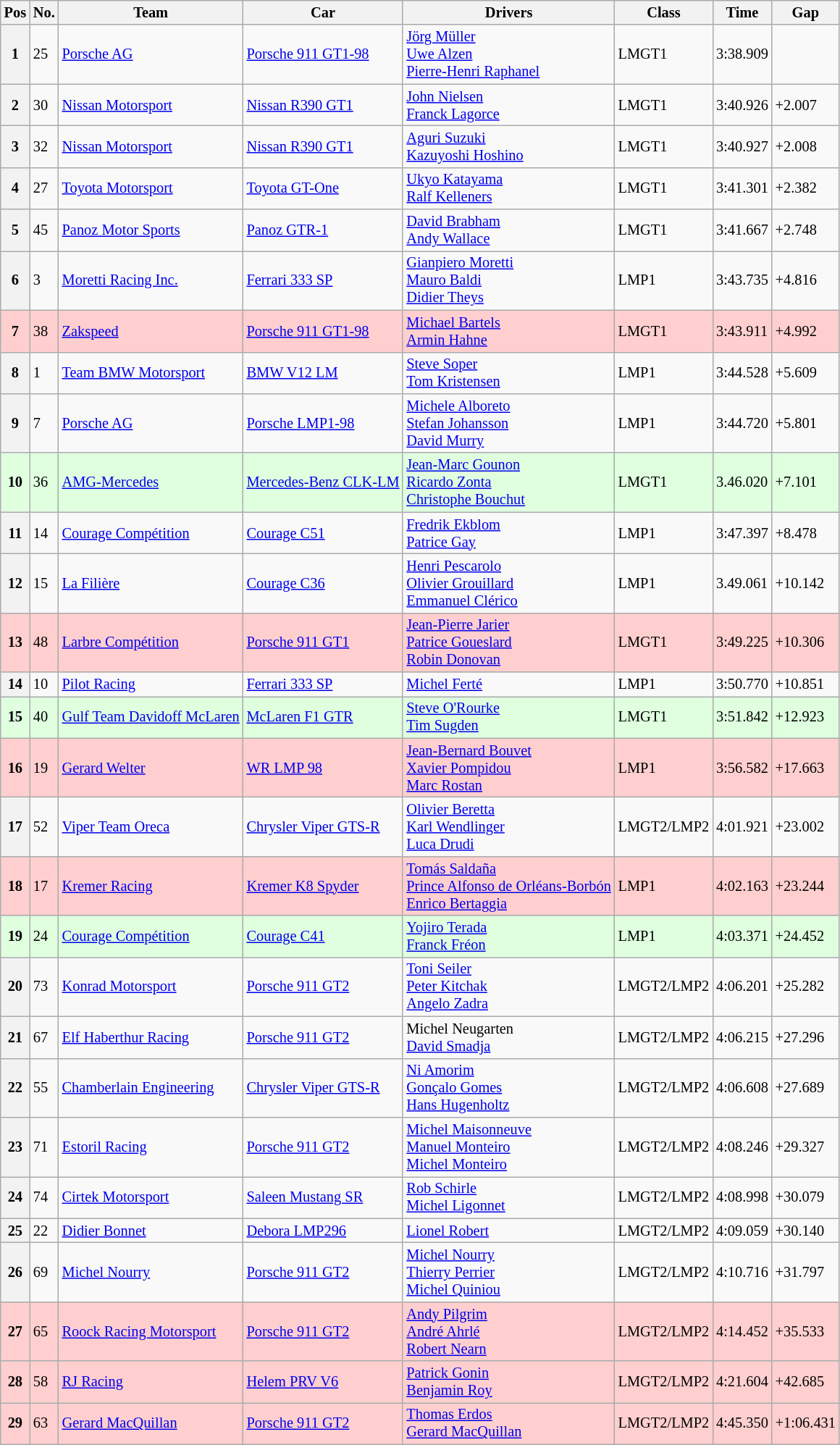<table class="wikitable" style="font-size: 85%;">
<tr>
<th>Pos</th>
<th>No.</th>
<th>Team</th>
<th>Car</th>
<th>Drivers</th>
<th>Class</th>
<th>Time</th>
<th>Gap</th>
</tr>
<tr>
<th>1</th>
<td>25</td>
<td><a href='#'>Porsche AG</a></td>
<td><a href='#'>Porsche 911 GT1-98</a></td>
<td> <a href='#'>Jörg Müller</a><br> <a href='#'>Uwe Alzen</a><br> <a href='#'>Pierre-Henri Raphanel</a></td>
<td>LMGT1</td>
<td>3:38.909</td>
<td></td>
</tr>
<tr>
<th>2</th>
<td>30</td>
<td><a href='#'>Nissan Motorsport</a></td>
<td><a href='#'>Nissan R390 GT1</a></td>
<td> <a href='#'>John Nielsen</a><br> <a href='#'>Franck Lagorce</a></td>
<td>LMGT1</td>
<td>3:40.926</td>
<td>+2.007</td>
</tr>
<tr>
<th>3</th>
<td>32</td>
<td><a href='#'>Nissan Motorsport</a></td>
<td><a href='#'>Nissan R390 GT1</a></td>
<td> <a href='#'>Aguri Suzuki</a><br> <a href='#'>Kazuyoshi Hoshino</a></td>
<td>LMGT1</td>
<td>3:40.927</td>
<td>+2.008</td>
</tr>
<tr>
<th>4</th>
<td>27</td>
<td><a href='#'>Toyota Motorsport</a></td>
<td><a href='#'>Toyota GT-One</a></td>
<td> <a href='#'>Ukyo Katayama</a><br> <a href='#'>Ralf Kelleners</a></td>
<td>LMGT1</td>
<td>3:41.301</td>
<td>+2.382</td>
</tr>
<tr>
<th>5</th>
<td>45</td>
<td><a href='#'>Panoz Motor Sports</a></td>
<td><a href='#'>Panoz GTR-1</a></td>
<td> <a href='#'>David Brabham</a><br> <a href='#'>Andy Wallace</a></td>
<td>LMGT1</td>
<td>3:41.667</td>
<td>+2.748</td>
</tr>
<tr>
<th>6</th>
<td>3</td>
<td><a href='#'>Moretti Racing Inc.</a></td>
<td><a href='#'>Ferrari 333 SP</a></td>
<td> <a href='#'>Gianpiero Moretti</a><br> <a href='#'>Mauro Baldi</a><br> <a href='#'>Didier Theys</a></td>
<td>LMP1</td>
<td>3:43.735</td>
<td>+4.816</td>
</tr>
<tr style="background:#ffcfcf;">
<td style="text-align:center;"><strong>7</strong></td>
<td>38</td>
<td><a href='#'>Zakspeed</a></td>
<td><a href='#'>Porsche 911 GT1-98</a></td>
<td> <a href='#'>Michael Bartels</a><br> <a href='#'>Armin Hahne</a></td>
<td>LMGT1</td>
<td>3:43.911</td>
<td>+4.992</td>
</tr>
<tr>
<th>8</th>
<td>1</td>
<td><a href='#'>Team BMW Motorsport</a></td>
<td><a href='#'>BMW V12 LM</a></td>
<td> <a href='#'>Steve Soper</a><br> <a href='#'>Tom Kristensen</a></td>
<td>LMP1</td>
<td>3:44.528</td>
<td>+5.609</td>
</tr>
<tr>
<th>9</th>
<td>7</td>
<td><a href='#'>Porsche AG</a></td>
<td><a href='#'>Porsche LMP1-98</a></td>
<td> <a href='#'>Michele Alboreto</a><br> <a href='#'>Stefan Johansson</a><br> <a href='#'>David Murry</a></td>
<td>LMP1</td>
<td>3:44.720</td>
<td>+5.801</td>
</tr>
<tr style="background:#dfffdf;">
<td style="text-align:center;"><strong>10</strong></td>
<td>36</td>
<td><a href='#'>AMG-Mercedes</a></td>
<td><a href='#'>Mercedes-Benz CLK-LM</a></td>
<td> <a href='#'>Jean-Marc Gounon</a><br> <a href='#'>Ricardo Zonta</a><br> <a href='#'>Christophe Bouchut</a></td>
<td>LMGT1</td>
<td>3.46.020</td>
<td>+7.101</td>
</tr>
<tr>
<th>11</th>
<td>14</td>
<td><a href='#'>Courage Compétition</a></td>
<td><a href='#'>Courage C51</a></td>
<td> <a href='#'>Fredrik Ekblom</a><br> <a href='#'>Patrice Gay</a></td>
<td>LMP1</td>
<td>3:47.397</td>
<td>+8.478</td>
</tr>
<tr>
<th>12</th>
<td>15</td>
<td><a href='#'>La Filière</a></td>
<td><a href='#'>Courage C36</a></td>
<td> <a href='#'>Henri Pescarolo</a><br> <a href='#'>Olivier Grouillard</a><br> <a href='#'>Emmanuel Clérico</a></td>
<td>LMP1</td>
<td>3.49.061</td>
<td>+10.142</td>
</tr>
<tr style="background:#ffcfcf;">
<td style="text-align:center;"><strong>13</strong></td>
<td>48</td>
<td><a href='#'>Larbre Compétition</a></td>
<td><a href='#'>Porsche 911 GT1</a></td>
<td> <a href='#'>Jean-Pierre Jarier</a><br> <a href='#'>Patrice Goueslard</a><br> <a href='#'>Robin Donovan</a></td>
<td>LMGT1</td>
<td>3:49.225</td>
<td>+10.306</td>
</tr>
<tr>
<th>14</th>
<td>10</td>
<td><a href='#'>Pilot Racing</a></td>
<td><a href='#'>Ferrari 333 SP</a></td>
<td> <a href='#'>Michel Ferté</a></td>
<td>LMP1</td>
<td>3:50.770</td>
<td>+10.851</td>
</tr>
<tr style="background:#dfffdf;">
<td style="text-align:center;"><strong>15</strong></td>
<td>40</td>
<td><a href='#'>Gulf Team Davidoff McLaren</a></td>
<td><a href='#'>McLaren F1 GTR</a></td>
<td> <a href='#'>Steve O'Rourke</a><br> <a href='#'>Tim Sugden</a></td>
<td>LMGT1</td>
<td>3:51.842</td>
<td>+12.923</td>
</tr>
<tr style="background:#ffcfcf;">
<td style="text-align:center;"><strong>16</strong></td>
<td>19</td>
<td><a href='#'>Gerard Welter</a></td>
<td><a href='#'>WR LMP 98</a></td>
<td> <a href='#'>Jean-Bernard Bouvet</a><br> <a href='#'>Xavier Pompidou</a><br> <a href='#'>Marc Rostan</a></td>
<td>LMP1</td>
<td>3:56.582</td>
<td>+17.663</td>
</tr>
<tr>
<th>17</th>
<td>52</td>
<td><a href='#'>Viper Team Oreca</a></td>
<td><a href='#'>Chrysler Viper GTS-R</a></td>
<td> <a href='#'>Olivier Beretta</a><br> <a href='#'>Karl Wendlinger</a><br> <a href='#'>Luca Drudi</a></td>
<td>LMGT2/LMP2</td>
<td>4:01.921</td>
<td>+23.002</td>
</tr>
<tr style="background:#ffcfcf;">
<td style="text-align:center;"><strong>18</strong></td>
<td>17</td>
<td><a href='#'>Kremer Racing</a></td>
<td><a href='#'>Kremer K8 Spyder</a></td>
<td> <a href='#'>Tomás Saldaña</a><br> <a href='#'>Prince Alfonso de Orléans-Borbón</a><br> <a href='#'>Enrico Bertaggia</a></td>
<td>LMP1</td>
<td>4:02.163</td>
<td>+23.244</td>
</tr>
<tr style="background:#dfffdf;">
<td style="text-align:center;"><strong>19</strong></td>
<td>24</td>
<td><a href='#'>Courage Compétition</a></td>
<td><a href='#'>Courage C41</a></td>
<td> <a href='#'>Yojiro Terada</a><br> <a href='#'>Franck Fréon</a></td>
<td>LMP1</td>
<td>4:03.371</td>
<td>+24.452</td>
</tr>
<tr>
<th>20</th>
<td>73</td>
<td><a href='#'>Konrad Motorsport</a></td>
<td><a href='#'>Porsche 911 GT2</a></td>
<td> <a href='#'>Toni Seiler</a><br> <a href='#'>Peter Kitchak</a><br> <a href='#'>Angelo Zadra</a></td>
<td>LMGT2/LMP2</td>
<td>4:06.201</td>
<td>+25.282</td>
</tr>
<tr>
<th>21</th>
<td>67</td>
<td><a href='#'>Elf Haberthur Racing</a></td>
<td><a href='#'>Porsche 911 GT2</a></td>
<td> Michel Neugarten<br> <a href='#'>David Smadja</a></td>
<td>LMGT2/LMP2</td>
<td>4:06.215</td>
<td>+27.296</td>
</tr>
<tr>
<th>22</th>
<td>55</td>
<td><a href='#'>Chamberlain Engineering</a></td>
<td><a href='#'>Chrysler Viper GTS-R</a></td>
<td> <a href='#'>Ni Amorim</a><br> <a href='#'>Gonçalo Gomes</a><br> <a href='#'>Hans Hugenholtz</a></td>
<td>LMGT2/LMP2</td>
<td>4:06.608</td>
<td>+27.689</td>
</tr>
<tr>
<th>23</th>
<td>71</td>
<td><a href='#'>Estoril Racing</a></td>
<td><a href='#'>Porsche 911 GT2</a></td>
<td> <a href='#'>Michel Maisonneuve</a><br> <a href='#'>Manuel Monteiro</a><br> <a href='#'>Michel Monteiro</a></td>
<td>LMGT2/LMP2</td>
<td>4:08.246</td>
<td>+29.327</td>
</tr>
<tr>
<th>24</th>
<td>74</td>
<td><a href='#'>Cirtek Motorsport</a></td>
<td><a href='#'>Saleen Mustang SR</a></td>
<td> <a href='#'>Rob Schirle</a><br> <a href='#'>Michel Ligonnet</a></td>
<td>LMGT2/LMP2</td>
<td>4:08.998</td>
<td>+30.079</td>
</tr>
<tr>
<th>25</th>
<td>22</td>
<td><a href='#'>Didier Bonnet</a></td>
<td><a href='#'>Debora LMP296</a></td>
<td> <a href='#'>Lionel Robert</a></td>
<td>LMGT2/LMP2</td>
<td>4:09.059</td>
<td>+30.140</td>
</tr>
<tr>
<th>26</th>
<td>69</td>
<td><a href='#'>Michel Nourry</a></td>
<td><a href='#'>Porsche 911 GT2</a></td>
<td> <a href='#'>Michel Nourry</a><br> <a href='#'>Thierry Perrier</a><br> <a href='#'>Michel Quiniou</a></td>
<td>LMGT2/LMP2</td>
<td>4:10.716</td>
<td>+31.797</td>
</tr>
<tr style="background:#ffcfcf;">
<td style="text-align:center;"><strong>27</strong></td>
<td>65</td>
<td><a href='#'>Roock Racing Motorsport</a></td>
<td><a href='#'>Porsche 911 GT2</a></td>
<td> <a href='#'>Andy Pilgrim</a><br> <a href='#'>André Ahrlé</a><br> <a href='#'>Robert Nearn</a></td>
<td>LMGT2/LMP2</td>
<td>4:14.452</td>
<td>+35.533</td>
</tr>
<tr style="background:#ffcfcf;">
<td style="text-align:center;"><strong>28</strong></td>
<td>58</td>
<td><a href='#'>RJ Racing</a></td>
<td><a href='#'>Helem PRV V6</a></td>
<td> <a href='#'>Patrick Gonin</a><br> <a href='#'>Benjamin Roy</a></td>
<td>LMGT2/LMP2</td>
<td>4:21.604</td>
<td>+42.685</td>
</tr>
<tr style="background:#ffcfcf;">
<td style="text-align:center;"><strong>29</strong></td>
<td>63</td>
<td><a href='#'>Gerard MacQuillan</a></td>
<td><a href='#'>Porsche 911 GT2</a></td>
<td> <a href='#'>Thomas Erdos</a><br> <a href='#'>Gerard MacQuillan</a></td>
<td>LMGT2/LMP2</td>
<td>4:45.350</td>
<td>+1:06.431</td>
</tr>
</table>
